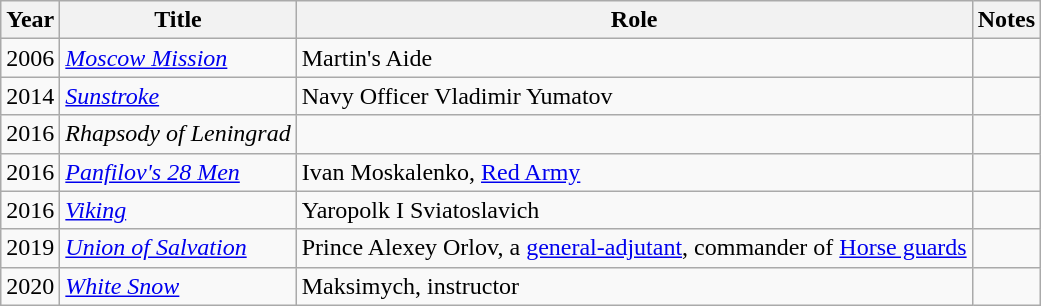<table class="wikitable sortable">
<tr>
<th>Year</th>
<th>Title</th>
<th>Role</th>
<th>Notes</th>
</tr>
<tr>
<td>2006</td>
<td><em> <a href='#'>Moscow Mission</a> </em></td>
<td>Martin's Aide</td>
<td></td>
</tr>
<tr>
<td>2014</td>
<td><em> <a href='#'>Sunstroke</a> </em></td>
<td>Navy Officer Vladimir Yumatov</td>
<td></td>
</tr>
<tr>
<td>2016</td>
<td><em>Rhapsody of Leningrad</em></td>
<td></td>
<td></td>
</tr>
<tr>
<td>2016</td>
<td><em><a href='#'>Panfilov's 28 Men</a></em></td>
<td>Ivan Moskalenko, <a href='#'>Red Army</a></td>
<td></td>
</tr>
<tr>
<td>2016</td>
<td><em><a href='#'>Viking</a></em></td>
<td>Yaropolk I Sviatoslavich</td>
<td></td>
</tr>
<tr>
<td>2019</td>
<td><em><a href='#'>Union of Salvation</a></em></td>
<td>Prince Alexey Orlov, a <a href='#'>general-adjutant</a>, commander of <a href='#'>Horse guards</a></td>
<td></td>
</tr>
<tr>
<td>2020</td>
<td><em><a href='#'>White Snow</a></em></td>
<td>Maksimych, instructor</td>
<td></td>
</tr>
</table>
